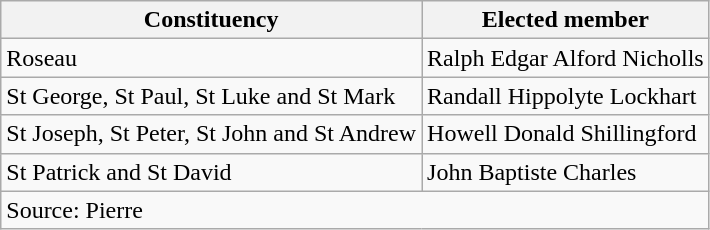<table class=wikitable>
<tr>
<th>Constituency</th>
<th>Elected member</th>
</tr>
<tr>
<td>Roseau</td>
<td>Ralph Edgar Alford Nicholls</td>
</tr>
<tr>
<td>St George, St Paul, St Luke and St Mark</td>
<td>Randall Hippolyte Lockhart</td>
</tr>
<tr>
<td>St Joseph, St Peter, St John and St Andrew</td>
<td>Howell Donald Shillingford</td>
</tr>
<tr>
<td>St Patrick and St David</td>
<td>John Baptiste Charles</td>
</tr>
<tr>
<td colspan=2>Source: Pierre</td>
</tr>
</table>
